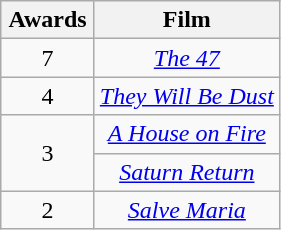<table class="wikitable plainrowheaders" style="text-align:center;">
<tr>
<th scope="col" style="width:55px;">Awards</th>
<th scope="col" style="text-align:center;">Film</th>
</tr>
<tr>
<td rowspan = "1" scope=row style="text-align:center">7</td>
<td><em><a href='#'>The 47</a></em></td>
</tr>
<tr>
<td rowspan = "1" scope=row style="text-align:center">4</td>
<td><em><a href='#'>They Will Be Dust</a></em></td>
</tr>
<tr>
<td rowspan = "2" scope=row style="text-align:center">3</td>
<td><em><a href='#'>A House on Fire</a></em></td>
</tr>
<tr>
<td><em><a href='#'>Saturn Return</a></em></td>
</tr>
<tr>
<td rowspan = "1" scope=row style="text-align:center">2</td>
<td><em><a href='#'>Salve Maria</a></em></td>
</tr>
</table>
